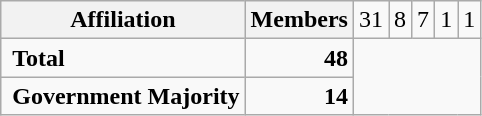<table class="wikitable">
<tr>
<th colspan="2">Affiliation</th>
<th>Members<br></th>
<td align="right">31<br></td>
<td align="right">8<br></td>
<td align="right">7<br></td>
<td align="right">1<br></td>
<td align="right">1</td>
</tr>
<tr>
<td colspan="2" rowspan="1"> <strong>Total</strong><br></td>
<td align="right"><strong>48</strong></td>
</tr>
<tr>
<td colspan="2" rowspan="1"> <strong>Government Majority</strong><br></td>
<td align="right"><strong>14</strong></td>
</tr>
</table>
